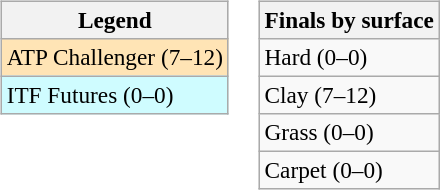<table>
<tr valign=top>
<td><br><table class=wikitable style=font-size:97%>
<tr>
<th>Legend</th>
</tr>
<tr bgcolor=moccasin>
<td>ATP Challenger (7–12)</td>
</tr>
<tr bgcolor=cffcff>
<td>ITF Futures (0–0)</td>
</tr>
</table>
</td>
<td><br><table class=wikitable style=font-size:97%>
<tr>
<th>Finals by surface</th>
</tr>
<tr>
<td>Hard (0–0)</td>
</tr>
<tr>
<td>Clay (7–12)</td>
</tr>
<tr>
<td>Grass (0–0)</td>
</tr>
<tr>
<td>Carpet (0–0)</td>
</tr>
</table>
</td>
</tr>
</table>
